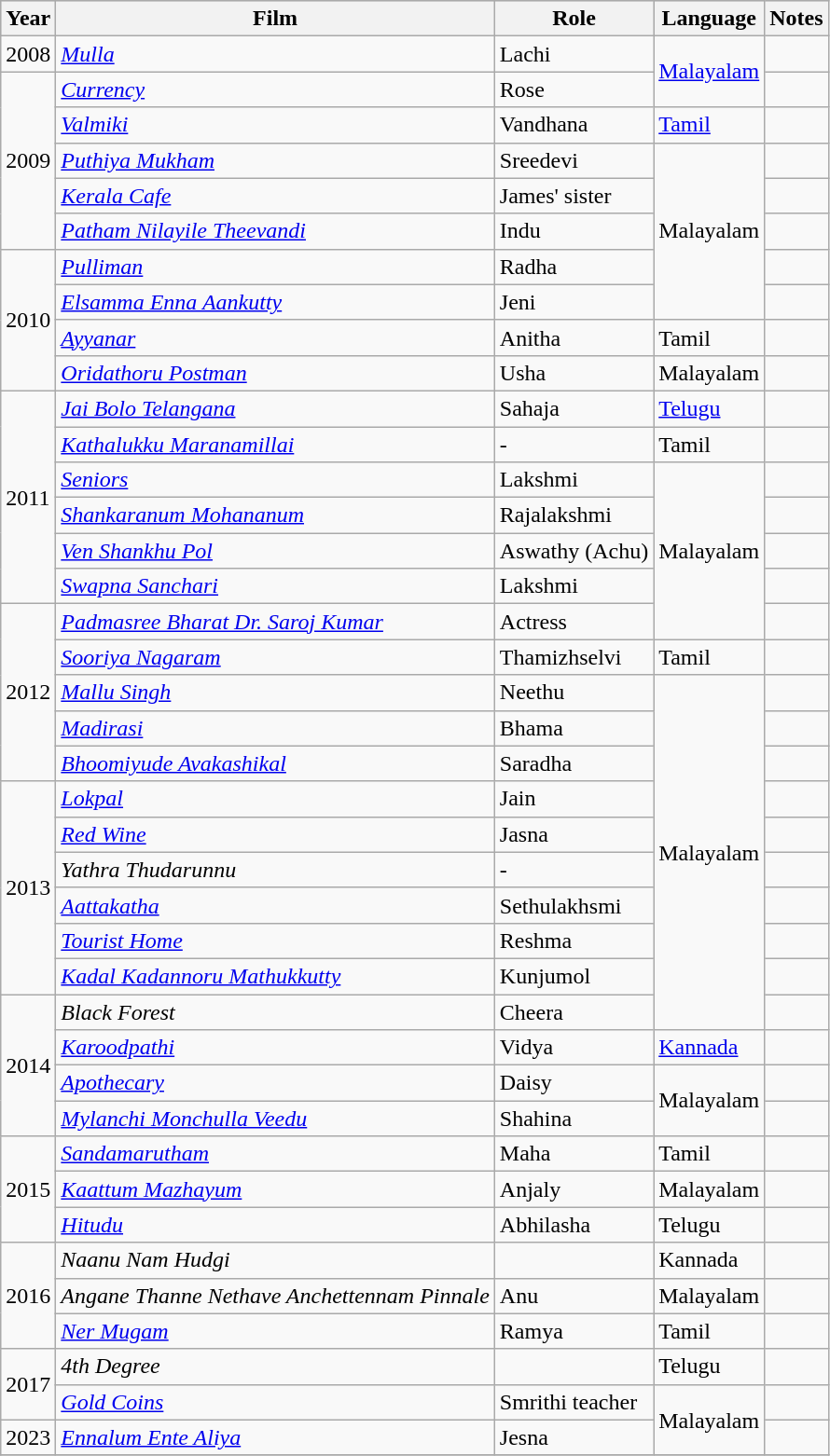<table class="wikitable sortable">
<tr style="background:#ccc; text-align:center;">
<th>Year</th>
<th>Film</th>
<th>Role</th>
<th>Language</th>
<th>Notes</th>
</tr>
<tr>
<td>2008</td>
<td><em><a href='#'>Mulla</a></em></td>
<td>Lachi</td>
<td rowspan="2"><a href='#'>Malayalam</a></td>
<td></td>
</tr>
<tr>
<td rowspan="5">2009</td>
<td><em><a href='#'>Currency</a></em></td>
<td>Rose</td>
<td></td>
</tr>
<tr>
<td><em><a href='#'>Valmiki</a></em></td>
<td>Vandhana</td>
<td><a href='#'>Tamil</a></td>
<td></td>
</tr>
<tr>
<td><em><a href='#'>Puthiya Mukham</a></em></td>
<td>Sreedevi</td>
<td rowspan="5">Malayalam</td>
<td></td>
</tr>
<tr>
<td><em><a href='#'>Kerala Cafe</a></em></td>
<td>James' sister</td>
<td></td>
</tr>
<tr>
<td><em><a href='#'>Patham Nilayile Theevandi</a></em></td>
<td>Indu</td>
<td></td>
</tr>
<tr>
<td rowspan="4">2010</td>
<td><em><a href='#'>Pulliman</a></em></td>
<td>Radha</td>
<td></td>
</tr>
<tr>
<td><em><a href='#'>Elsamma Enna Aankutty</a></em></td>
<td>Jeni</td>
<td></td>
</tr>
<tr>
<td><em><a href='#'>Ayyanar</a></em></td>
<td>Anitha</td>
<td>Tamil</td>
<td></td>
</tr>
<tr>
<td><em><a href='#'>Oridathoru Postman</a></em></td>
<td>Usha</td>
<td>Malayalam</td>
<td></td>
</tr>
<tr>
<td rowspan="6">2011</td>
<td><em><a href='#'>Jai Bolo Telangana</a></em></td>
<td>Sahaja</td>
<td><a href='#'>Telugu</a></td>
<td></td>
</tr>
<tr>
<td><em><a href='#'>Kathalukku Maranamillai</a></em></td>
<td>-</td>
<td>Tamil</td>
<td></td>
</tr>
<tr>
<td><em><a href='#'>Seniors</a></em></td>
<td>Lakshmi</td>
<td rowspan="5">Malayalam</td>
<td></td>
</tr>
<tr>
<td><em><a href='#'>Shankaranum Mohananum</a></em></td>
<td>Rajalakshmi</td>
<td></td>
</tr>
<tr>
<td><em><a href='#'>Ven Shankhu Pol</a></em></td>
<td>Aswathy (Achu)</td>
<td></td>
</tr>
<tr>
<td><em><a href='#'>Swapna Sanchari</a></em></td>
<td>Lakshmi</td>
<td></td>
</tr>
<tr>
<td rowspan="5">2012</td>
<td><em><a href='#'>Padmasree Bharat Dr. Saroj Kumar</a></em></td>
<td>Actress</td>
<td></td>
</tr>
<tr>
<td><em><a href='#'>Sooriya Nagaram</a></em></td>
<td>Thamizhselvi</td>
<td>Tamil</td>
<td></td>
</tr>
<tr>
<td><em><a href='#'>Mallu Singh</a></em></td>
<td>Neethu</td>
<td rowspan="10">Malayalam</td>
<td></td>
</tr>
<tr>
<td><em><a href='#'>Madirasi</a></em></td>
<td>Bhama</td>
<td></td>
</tr>
<tr>
<td><em><a href='#'>Bhoomiyude Avakashikal</a></em></td>
<td>Saradha</td>
<td></td>
</tr>
<tr>
<td rowspan="6">2013</td>
<td><em><a href='#'>Lokpal</a></em></td>
<td>Jain</td>
<td></td>
</tr>
<tr>
<td><em><a href='#'>Red Wine</a></em></td>
<td>Jasna</td>
<td></td>
</tr>
<tr>
<td><em>Yathra Thudarunnu</em></td>
<td>-</td>
<td></td>
</tr>
<tr>
<td><em><a href='#'>Aattakatha</a></em></td>
<td>Sethulakhsmi</td>
<td></td>
</tr>
<tr>
<td><em><a href='#'>Tourist Home</a></em></td>
<td>Reshma</td>
<td></td>
</tr>
<tr>
<td><em><a href='#'>Kadal Kadannoru Mathukkutty</a></em></td>
<td>Kunjumol</td>
<td></td>
</tr>
<tr>
<td rowspan="4">2014</td>
<td><em>Black Forest</em></td>
<td>Cheera</td>
<td></td>
</tr>
<tr>
<td><em><a href='#'>Karoodpathi</a></em></td>
<td>Vidya</td>
<td><a href='#'>Kannada</a></td>
<td></td>
</tr>
<tr>
<td><em><a href='#'>Apothecary</a></em></td>
<td>Daisy</td>
<td rowspan="2">Malayalam</td>
<td></td>
</tr>
<tr>
<td><em><a href='#'>Mylanchi Monchulla Veedu</a></em></td>
<td>Shahina</td>
<td></td>
</tr>
<tr>
<td rowspan="3">2015</td>
<td><em><a href='#'>Sandamarutham</a></em></td>
<td>Maha</td>
<td>Tamil</td>
<td></td>
</tr>
<tr>
<td><em><a href='#'>Kaattum Mazhayum</a></em></td>
<td>Anjaly</td>
<td>Malayalam</td>
<td></td>
</tr>
<tr>
<td><em><a href='#'>Hitudu</a></em></td>
<td>Abhilasha</td>
<td>Telugu</td>
<td></td>
</tr>
<tr>
<td rowspan="3">2016</td>
<td><em>Naanu Nam Hudgi</em></td>
<td></td>
<td>Kannada</td>
<td></td>
</tr>
<tr>
<td><em>Angane Thanne Nethave Anchettennam Pinnale</em></td>
<td>Anu</td>
<td>Malayalam</td>
<td></td>
</tr>
<tr>
<td><em><a href='#'>Ner Mugam</a></em></td>
<td>Ramya</td>
<td>Tamil</td>
<td></td>
</tr>
<tr>
<td rowspan="2">2017</td>
<td><em>4th Degree</em></td>
<td></td>
<td>Telugu</td>
<td></td>
</tr>
<tr>
<td><em><a href='#'>Gold Coins</a></em></td>
<td>Smrithi teacher</td>
<td rowspan=2>Malayalam</td>
<td></td>
</tr>
<tr>
<td>2023</td>
<td><em><a href='#'>Ennalum Ente Aliya</a></em></td>
<td>Jesna</td>
<td></td>
</tr>
<tr>
</tr>
</table>
